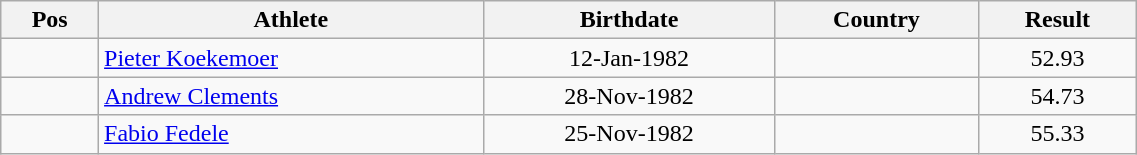<table class="wikitable"  style="text-align:center; width:60%;">
<tr>
<th>Pos</th>
<th>Athlete</th>
<th>Birthdate</th>
<th>Country</th>
<th>Result</th>
</tr>
<tr>
<td align=center></td>
<td align=left><a href='#'>Pieter Koekemoer</a></td>
<td>12-Jan-1982</td>
<td align=left></td>
<td>52.93</td>
</tr>
<tr>
<td align=center></td>
<td align=left><a href='#'>Andrew Clements</a></td>
<td>28-Nov-1982</td>
<td align=left></td>
<td>54.73</td>
</tr>
<tr>
<td align=center></td>
<td align=left><a href='#'>Fabio Fedele</a></td>
<td>25-Nov-1982</td>
<td align=left></td>
<td>55.33</td>
</tr>
</table>
